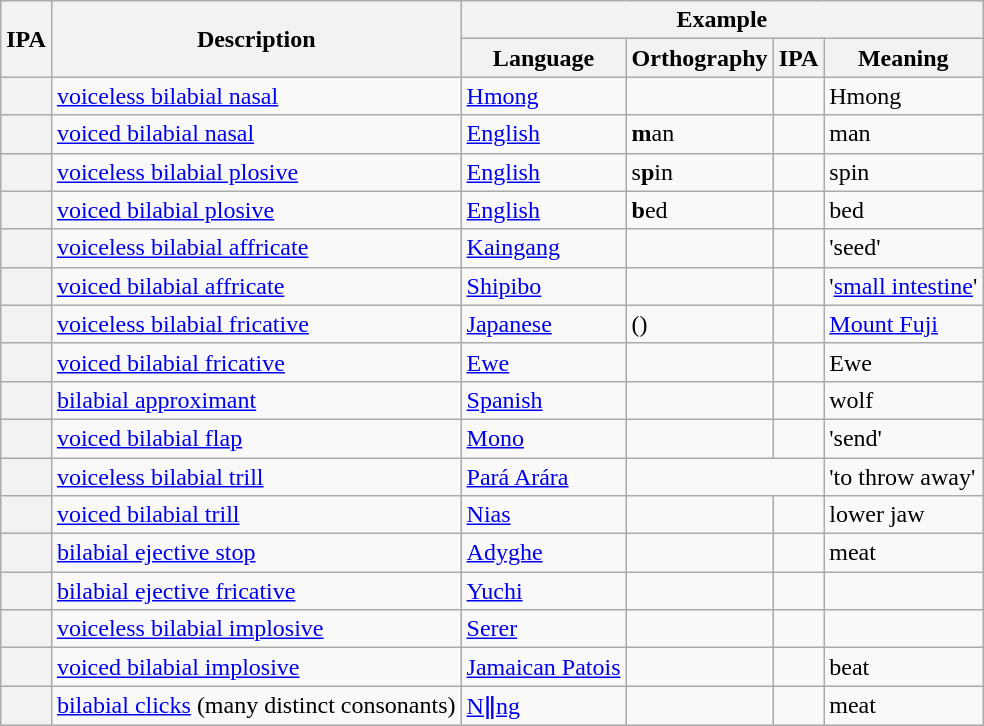<table class=wikitable>
<tr>
<th rowspan="2">IPA</th>
<th rowspan="2">Description</th>
<th colspan="4">Example</th>
</tr>
<tr>
<th>Language</th>
<th>Orthography</th>
<th>IPA</th>
<th>Meaning</th>
</tr>
<tr>
<th></th>
<td><a href='#'>voiceless bilabial nasal</a></td>
<td><a href='#'>Hmong</a></td>
<td></td>
<td></td>
<td>Hmong</td>
</tr>
<tr>
<th></th>
<td><a href='#'>voiced bilabial nasal</a></td>
<td><a href='#'>English</a></td>
<td><strong>m</strong>an</td>
<td></td>
<td>man</td>
</tr>
<tr>
<th></th>
<td><a href='#'>voiceless bilabial plosive</a></td>
<td><a href='#'>English</a></td>
<td>s<strong>p</strong>in</td>
<td></td>
<td>spin</td>
</tr>
<tr>
<th></th>
<td><a href='#'>voiced bilabial plosive</a></td>
<td><a href='#'>English</a></td>
<td><strong>b</strong>ed</td>
<td></td>
<td>bed</td>
</tr>
<tr>
<th></th>
<td><a href='#'>voiceless bilabial affricate</a></td>
<td><a href='#'>Kaingang</a></td>
<td></td>
<td></td>
<td>'seed'</td>
</tr>
<tr>
<th></th>
<td><a href='#'>voiced bilabial affricate</a></td>
<td><a href='#'>Shipibo</a></td>
<td></td>
<td></td>
<td>'<a href='#'>small intestine</a>'</td>
</tr>
<tr>
<th></th>
<td><a href='#'>voiceless bilabial fricative</a></td>
<td><a href='#'>Japanese</a></td>
<td> ()</td>
<td></td>
<td><a href='#'>Mount Fuji</a></td>
</tr>
<tr>
<th></th>
<td><a href='#'>voiced bilabial fricative</a></td>
<td><a href='#'>Ewe</a></td>
<td></td>
<td></td>
<td>Ewe</td>
</tr>
<tr>
<th></th>
<td><a href='#'>bilabial approximant</a></td>
<td><a href='#'>Spanish</a></td>
<td></td>
<td></td>
<td>wolf</td>
</tr>
<tr>
<th></th>
<td><a href='#'>voiced bilabial flap</a></td>
<td><a href='#'>Mono</a></td>
<td></td>
<td></td>
<td>'send'</td>
</tr>
<tr>
<th></th>
<td><a href='#'>voiceless bilabial trill</a></td>
<td><a href='#'>Pará Arára</a></td>
<td colspan=2></td>
<td>'to throw away'</td>
</tr>
<tr>
<th></th>
<td><a href='#'>voiced bilabial trill</a></td>
<td><a href='#'>Nias</a></td>
<td></td>
<td></td>
<td>lower jaw</td>
</tr>
<tr>
<th></th>
<td><a href='#'>bilabial ejective stop</a></td>
<td><a href='#'>Adyghe</a></td>
<td></td>
<td></td>
<td>meat</td>
</tr>
<tr>
<th></th>
<td><a href='#'>bilabial ejective fricative</a></td>
<td><a href='#'>Yuchi</a></td>
<td></td>
<td></td>
<td></td>
</tr>
<tr>
<th></th>
<td><a href='#'>voiceless bilabial implosive</a></td>
<td><a href='#'>Serer</a></td>
<td></td>
<td></td>
<td></td>
</tr>
<tr>
<th></th>
<td><a href='#'>voiced bilabial implosive</a></td>
<td><a href='#'>Jamaican Patois</a></td>
<td></td>
<td></td>
<td>beat</td>
</tr>
<tr>
<th></th>
<td><a href='#'>bilabial clicks</a> (many distinct consonants)</td>
<td><a href='#'>Nǁng</a></td>
<td></td>
<td></td>
<td>meat</td>
</tr>
</table>
